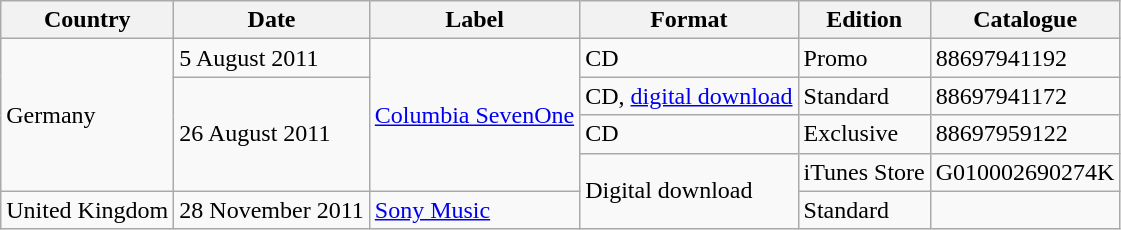<table class="wikitable">
<tr>
<th>Country</th>
<th>Date</th>
<th>Label</th>
<th>Format</th>
<th>Edition</th>
<th>Catalogue</th>
</tr>
<tr>
<td rowspan=4>Germany</td>
<td>5 August 2011</td>
<td rowspan=4><a href='#'>Columbia SevenOne</a></td>
<td>CD</td>
<td>Promo</td>
<td>88697941192</td>
</tr>
<tr>
<td rowspan=3>26 August 2011</td>
<td>CD, <a href='#'>digital download</a></td>
<td>Standard</td>
<td>88697941172</td>
</tr>
<tr>
<td>CD</td>
<td>Exclusive</td>
<td>88697959122</td>
</tr>
<tr>
<td rowspan=2>Digital download</td>
<td>iTunes Store</td>
<td>G010002690274K</td>
</tr>
<tr>
<td>United Kingdom</td>
<td>28 November 2011</td>
<td><a href='#'>Sony Music</a></td>
<td>Standard</td>
<td></td>
</tr>
</table>
